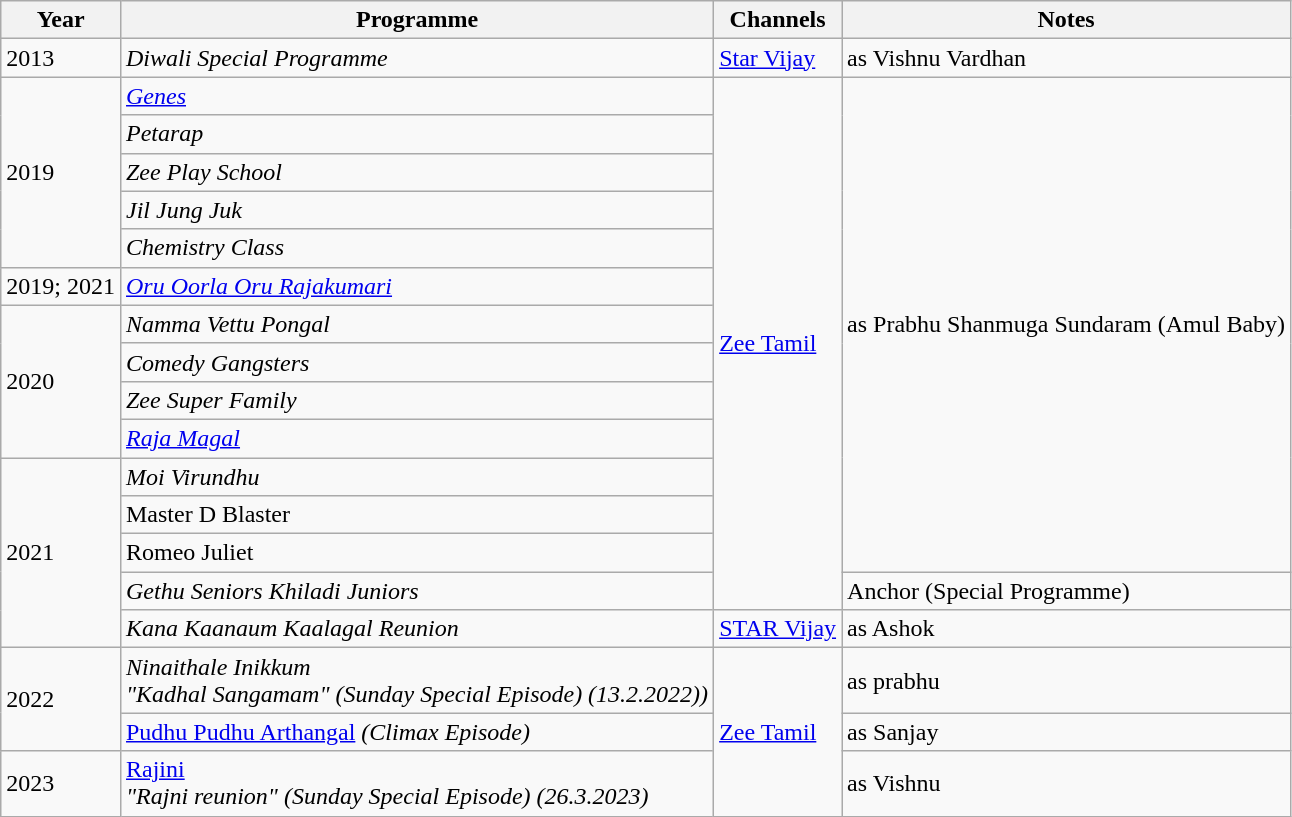<table class ="wikitable">
<tr>
<th>Year</th>
<th>Programme</th>
<th>Channels</th>
<th>Notes</th>
</tr>
<tr>
<td>2013</td>
<td><em>Diwali Special Programme</em></td>
<td><a href='#'>Star Vijay</a></td>
<td>as Vishnu Vardhan</td>
</tr>
<tr>
<td rowspan="5">2019</td>
<td><em><a href='#'>Genes</a></em></td>
<td rowspan="14"><a href='#'>Zee Tamil</a></td>
<td rowspan="13">as Prabhu Shanmuga Sundaram (Amul Baby)</td>
</tr>
<tr>
<td><em>Petarap</em></td>
</tr>
<tr>
<td><em>Zee Play School</em></td>
</tr>
<tr>
<td><em>Jil Jung Juk</em></td>
</tr>
<tr>
<td><em>Chemistry Class</em></td>
</tr>
<tr>
<td>2019; 2021</td>
<td><em><a href='#'>Oru Oorla Oru Rajakumari</a></em></td>
</tr>
<tr>
<td rowspan="4">2020</td>
<td><em>Namma Vettu Pongal</em></td>
</tr>
<tr>
<td><em>Comedy Gangsters</em></td>
</tr>
<tr>
<td><em>Zee Super Family </em></td>
</tr>
<tr>
<td><em><a href='#'>Raja Magal</a></em></td>
</tr>
<tr>
<td rowspan="5">2021</td>
<td><em>Moi Virundhu </em></td>
</tr>
<tr>
<td>Master D Blaster</td>
</tr>
<tr>
<td>Romeo Juliet</td>
</tr>
<tr>
<td><em>Gethu Seniors Khiladi Juniors</em></td>
<td>Anchor (Special Programme)</td>
</tr>
<tr>
<td><em>Kana Kaanaum Kaalagal Reunion </em></td>
<td><a href='#'>STAR Vijay</a></td>
<td>as Ashok</td>
</tr>
<tr>
<td rowspan="2">2022</td>
<td><em>Ninaithale Inikkum</em><br><em> "Kadhal Sangamam" (Sunday Special Episode) (13.2.2022))</td>
<td rowspan="3"><a href='#'>Zee Tamil</a></td>
<td>as prabhu</td>
</tr>
<tr>
<td></em><a href='#'>Pudhu Pudhu Arthangal</a><em> (Climax Episode)</td>
<td>as Sanjay</td>
</tr>
<tr>
<td>2023</td>
<td></em><a href='#'>Rajini</a><em><br>"Rajni reunion" (Sunday Special Episode) (26.3.2023)</td>
<td>as Vishnu</td>
</tr>
</table>
